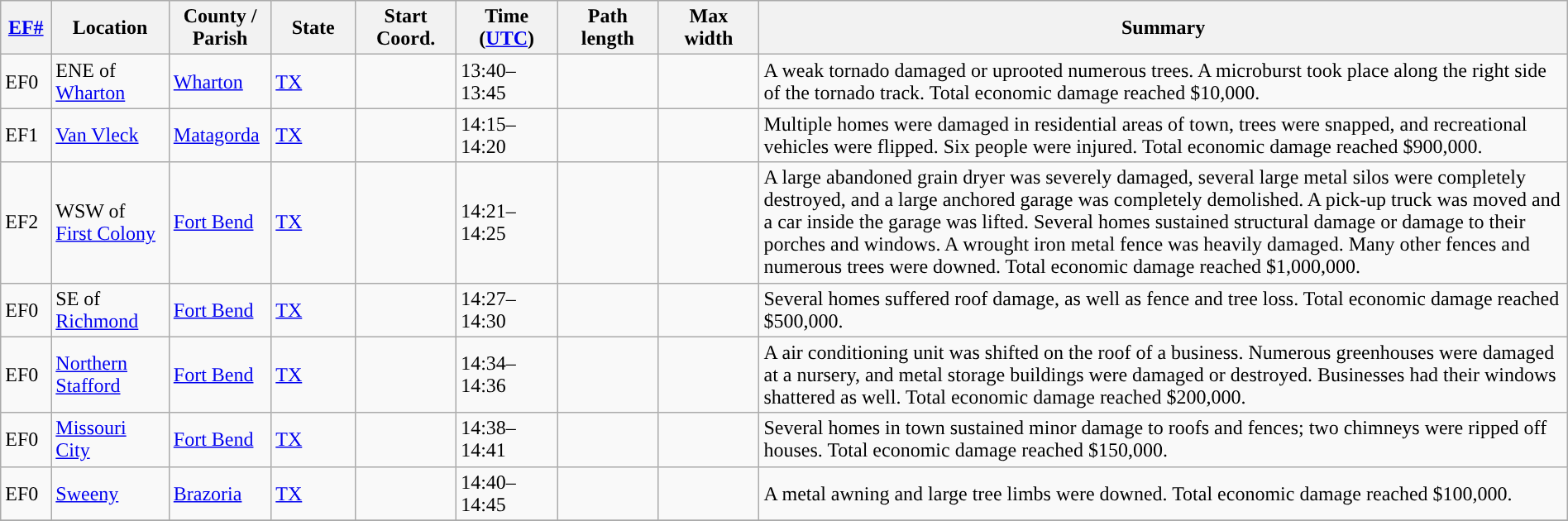<table class="wikitable sortable" style="width:100%;">
<tr>
<th scope="col" style="width:3%; text-align:center;"><a href='#'>EF#</a></th>
<th scope="col" style="width:7%; text-align:center;" class="unsortable">Location</th>
<th scope="col" style="width:6%; text-align:center;" class="unsortable">County / Parish</th>
<th scope="col" style="width:5%; text-align:center;">State</th>
<th scope="col" style="width:6%; text-align:center;">Start Coord.</th>
<th scope="col" style="width:6%; text-align:center;">Time (<a href='#'>UTC</a>)</th>
<th scope="col" style="width:6%; text-align:center;">Path length</th>
<th scope="col" style="width:6%; text-align:center;">Max width</th>
<th scope="col" class="unsortable" style="width:48%; text-align:center;">Summary</th>
</tr>
<tr>
<td>EF0</td>
<td>ENE of <a href='#'>Wharton</a></td>
<td><a href='#'>Wharton</a></td>
<td><a href='#'>TX</a></td>
<td></td>
<td>13:40–13:45</td>
<td></td>
<td></td>
<td>A weak tornado damaged or uprooted numerous trees. A microburst took place along the right side of the tornado track. Total economic damage reached $10,000.</td>
</tr>
<tr>
<td>EF1</td>
<td><a href='#'>Van Vleck</a></td>
<td><a href='#'>Matagorda</a></td>
<td><a href='#'>TX</a></td>
<td></td>
<td>14:15–14:20</td>
<td></td>
<td></td>
<td>Multiple homes were damaged in residential areas of town, trees were snapped, and recreational vehicles were flipped. Six people were injured. Total economic damage reached $900,000.</td>
</tr>
<tr>
<td>EF2</td>
<td>WSW of <a href='#'>First Colony</a></td>
<td><a href='#'>Fort Bend</a></td>
<td><a href='#'>TX</a></td>
<td></td>
<td>14:21–14:25</td>
<td></td>
<td></td>
<td>A large abandoned grain dryer was severely damaged, several large metal silos were completely destroyed, and a large anchored garage was completely demolished. A pick-up truck was moved and a car inside the garage was lifted. Several homes sustained structural damage or damage to their porches and windows. A wrought iron metal fence was heavily damaged. Many other fences and numerous trees were downed. Total economic damage reached $1,000,000.</td>
</tr>
<tr>
<td>EF0</td>
<td>SE of <a href='#'>Richmond</a></td>
<td><a href='#'>Fort Bend</a></td>
<td><a href='#'>TX</a></td>
<td></td>
<td>14:27–14:30</td>
<td></td>
<td></td>
<td>Several homes suffered roof damage, as well as fence and tree loss. Total economic damage reached $500,000.</td>
</tr>
<tr>
<td>EF0</td>
<td><a href='#'>Northern Stafford</a></td>
<td><a href='#'>Fort Bend</a></td>
<td><a href='#'>TX</a></td>
<td></td>
<td>14:34–14:36</td>
<td></td>
<td></td>
<td>A  air conditioning unit was shifted on the roof of a business. Numerous greenhouses were damaged at a nursery, and metal storage buildings were damaged or destroyed. Businesses had their windows shattered as well. Total economic damage reached $200,000.</td>
</tr>
<tr>
<td>EF0</td>
<td><a href='#'>Missouri City</a></td>
<td><a href='#'>Fort Bend</a></td>
<td><a href='#'>TX</a></td>
<td></td>
<td>14:38–14:41</td>
<td></td>
<td></td>
<td>Several homes in town sustained minor damage to roofs and fences; two chimneys were ripped off houses. Total economic damage reached $150,000.</td>
</tr>
<tr>
<td>EF0</td>
<td><a href='#'>Sweeny</a></td>
<td><a href='#'>Brazoria</a></td>
<td><a href='#'>TX</a></td>
<td></td>
<td>14:40–14:45</td>
<td></td>
<td></td>
<td>A metal awning and large tree limbs were downed. Total economic damage reached $100,000.</td>
</tr>
<tr>
</tr>
</table>
